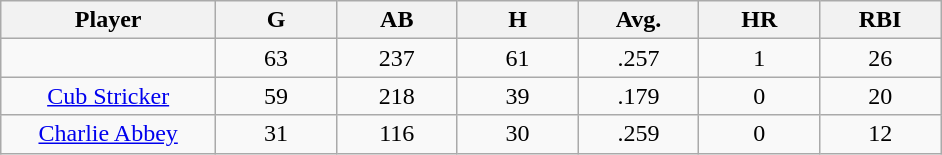<table class="wikitable sortable">
<tr>
<th bgcolor="#DDDDFF" width="16%">Player</th>
<th bgcolor="#DDDDFF" width="9%">G</th>
<th bgcolor="#DDDDFF" width="9%">AB</th>
<th bgcolor="#DDDDFF" width="9%">H</th>
<th bgcolor="#DDDDFF" width="9%">Avg.</th>
<th bgcolor="#DDDDFF" width="9%">HR</th>
<th bgcolor="#DDDDFF" width="9%">RBI</th>
</tr>
<tr align="center">
<td></td>
<td>63</td>
<td>237</td>
<td>61</td>
<td>.257</td>
<td>1</td>
<td>26</td>
</tr>
<tr align="center">
<td><a href='#'>Cub Stricker</a></td>
<td>59</td>
<td>218</td>
<td>39</td>
<td>.179</td>
<td>0</td>
<td>20</td>
</tr>
<tr align=center>
<td><a href='#'>Charlie Abbey</a></td>
<td>31</td>
<td>116</td>
<td>30</td>
<td>.259</td>
<td>0</td>
<td>12</td>
</tr>
</table>
